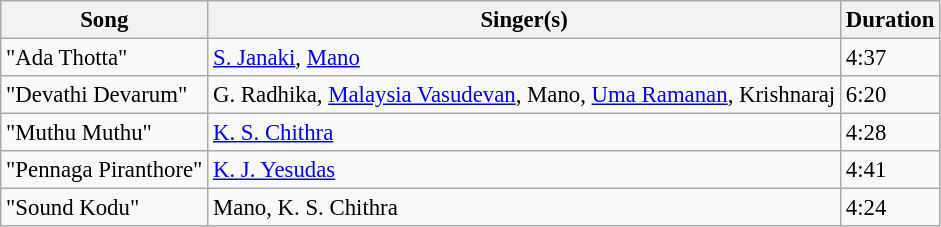<table class="wikitable" style="font-size:95%;">
<tr>
<th>Song</th>
<th>Singer(s)</th>
<th>Duration</th>
</tr>
<tr>
<td>"Ada Thotta"</td>
<td><a href='#'>S. Janaki</a>, <a href='#'>Mano</a></td>
<td>4:37</td>
</tr>
<tr>
<td>"Devathi Devarum"</td>
<td>G. Radhika, <a href='#'>Malaysia Vasudevan</a>, Mano, <a href='#'>Uma Ramanan</a>, Krishnaraj</td>
<td>6:20</td>
</tr>
<tr>
<td>"Muthu Muthu"</td>
<td><a href='#'>K. S. Chithra</a></td>
<td>4:28</td>
</tr>
<tr>
<td>"Pennaga Piranthore"</td>
<td><a href='#'>K. J. Yesudas</a></td>
<td>4:41</td>
</tr>
<tr>
<td>"Sound Kodu"</td>
<td>Mano, K. S. Chithra</td>
<td>4:24</td>
</tr>
</table>
